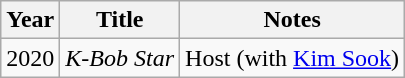<table class="wikitable">
<tr>
<th>Year</th>
<th>Title</th>
<th>Notes</th>
</tr>
<tr>
<td rowspan="1">2020</td>
<td><em>K-Bob Star</em></td>
<td>Host (with <a href='#'>Kim Sook</a>)</td>
</tr>
</table>
